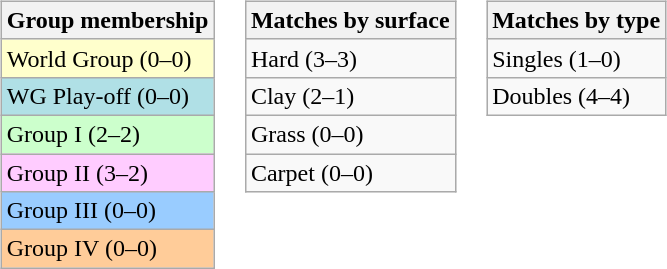<table>
<tr valign=top>
<td><br><table class=wikitable>
<tr>
<th>Group membership</th>
</tr>
<tr style="background:#ffc;">
<td>World Group (0–0)</td>
</tr>
<tr style="background:#B0E0E6;">
<td>WG Play-off (0–0)</td>
</tr>
<tr style="background:#cfc;">
<td>Group I (2–2)</td>
</tr>
<tr style="background:#fcf;">
<td>Group II (3–2)</td>
</tr>
<tr style="background:#9cf;">
<td>Group III (0–0)</td>
</tr>
<tr style="background:#fc9;">
<td>Group IV (0–0)</td>
</tr>
</table>
</td>
<td><br><table class=wikitable>
<tr>
<th>Matches by surface</th>
</tr>
<tr>
<td>Hard (3–3)</td>
</tr>
<tr>
<td>Clay (2–1)</td>
</tr>
<tr>
<td>Grass (0–0)</td>
</tr>
<tr>
<td>Carpet (0–0)</td>
</tr>
</table>
</td>
<td><br><table class=wikitable>
<tr>
<th>Matches by type</th>
</tr>
<tr>
<td>Singles (1–0)</td>
</tr>
<tr>
<td>Doubles (4–4)</td>
</tr>
</table>
</td>
</tr>
</table>
